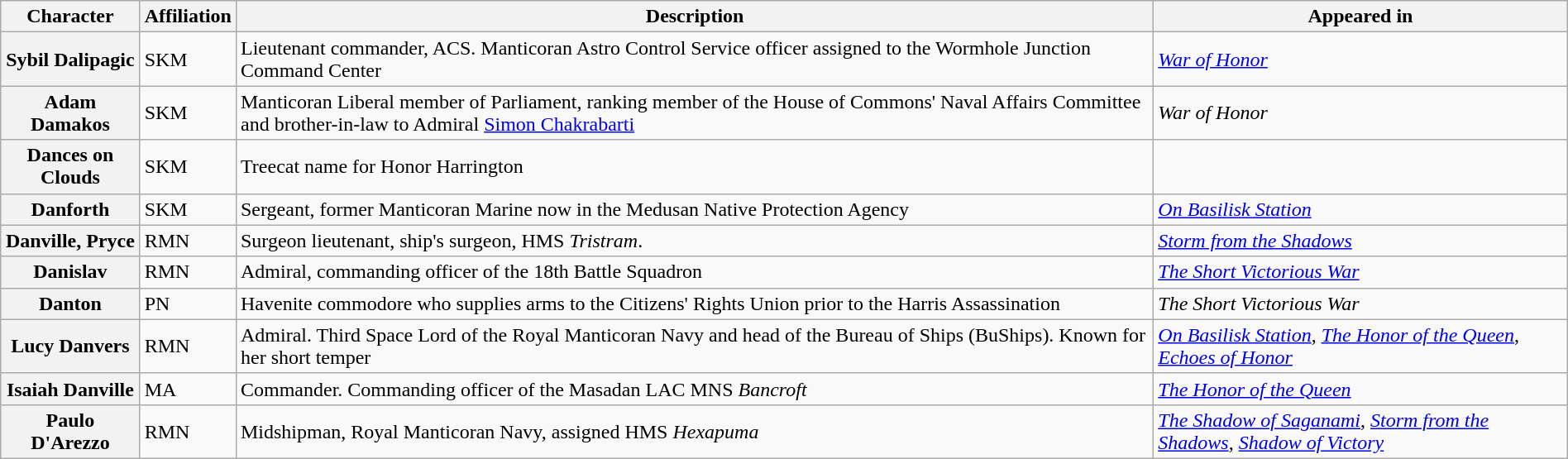<table class="wikitable" style="width: 100%">
<tr>
<th>Character</th>
<th>Affiliation</th>
<th>Description</th>
<th>Appeared in</th>
</tr>
<tr>
<th>Sybil Dalipagic</th>
<td>SKM</td>
<td>Lieutenant commander, ACS. Manticoran Astro Control Service officer assigned to the Wormhole Junction Command Center</td>
<td><em><a href='#'>War of Honor</a></em></td>
</tr>
<tr>
<th>Adam Damakos</th>
<td>SKM</td>
<td>Manticoran Liberal member of Parliament, ranking member of the House of Commons' Naval Affairs Committee and brother-in-law to Admiral <a href='#'>Simon Chakrabarti</a></td>
<td><em>War of Honor</em></td>
</tr>
<tr>
<th>Dances on Clouds</th>
<td>SKM</td>
<td>Treecat name for Honor Harrington</td>
<td></td>
</tr>
<tr>
<th>Danforth</th>
<td>SKM</td>
<td>Sergeant, former Manticoran Marine now in the Medusan Native Protection Agency</td>
<td><em><a href='#'>On Basilisk Station</a></em></td>
</tr>
<tr>
<th>Danville, Pryce</th>
<td>RMN</td>
<td>Surgeon lieutenant, ship's surgeon, HMS <em>Tristram</em>.</td>
<td><em><a href='#'>Storm from the Shadows</a></em></td>
</tr>
<tr>
<th>Danislav</th>
<td>RMN</td>
<td>Admiral, commanding officer of the 18th Battle Squadron</td>
<td><em><a href='#'>The Short Victorious War</a></em></td>
</tr>
<tr>
<th>Danton</th>
<td>PN</td>
<td>Havenite commodore who supplies arms to the Citizens' Rights Union prior to the Harris Assassination</td>
<td><em>The Short Victorious War</em></td>
</tr>
<tr>
<th>Lucy Danvers</th>
<td>RMN</td>
<td>Admiral. Third Space Lord of the Royal Manticoran Navy and head of the Bureau of Ships (BuShips). Known for her short temper</td>
<td><em><a href='#'>On Basilisk Station</a></em>, <em><a href='#'>The Honor of the Queen</a></em>, <em><a href='#'>Echoes of Honor</a></em></td>
</tr>
<tr>
<th>Isaiah Danville</th>
<td>MA</td>
<td>Commander. Commanding officer of the Masadan LAC MNS <em>Bancroft</em></td>
<td><em><a href='#'>The Honor of the Queen</a></em></td>
</tr>
<tr>
<th>Paulo D'Arezzo</th>
<td>RMN</td>
<td>Midshipman, Royal Manticoran Navy, assigned HMS <em>Hexapuma</em></td>
<td><em><a href='#'>The Shadow of Saganami</a></em>, <em><a href='#'>Storm from the Shadows</a></em>, <em><a href='#'>Shadow of Victory</a></em></td>
</tr>
</table>
